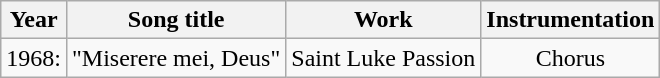<table class="wikitable" style="text-align:center;">
<tr>
<th>Year</th>
<th>Song title</th>
<th>Work</th>
<th>Instrumentation</th>
</tr>
<tr>
<td>1968:</td>
<td>"Miserere mei, Deus"<br><em></em></td>
<td>Saint Luke Passion</td>
<td>Chorus</td>
</tr>
</table>
